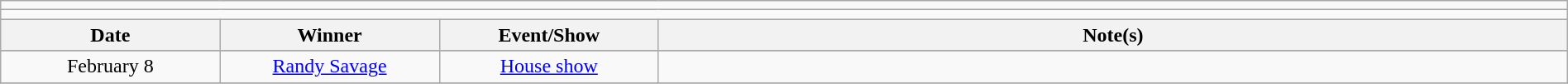<table class="wikitable" style="text-align:center; width:100%;">
<tr>
<td colspan="5"></td>
</tr>
<tr>
<td colspan="5"><strong></strong></td>
</tr>
<tr>
<th width="14%">Date</th>
<th width="14%">Winner</th>
<th width="14%">Event/Show</th>
<th width="58%">Note(s)</th>
</tr>
<tr>
</tr>
<tr>
<td>February 8</td>
<td><a href='#'>Randy Savage</a></td>
<td><a href='#'>House show</a></td>
<td align=left></td>
</tr>
<tr>
</tr>
</table>
